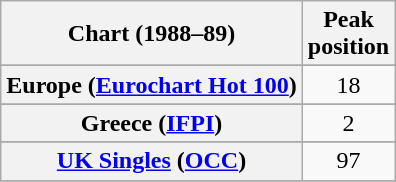<table class="wikitable sortable plainrowheaders">
<tr>
<th>Chart (1988–89)</th>
<th>Peak<br>position</th>
</tr>
<tr>
</tr>
<tr>
<th scope="row">Europe (<a href='#'>Eurochart Hot 100</a>)</th>
<td align="center">18</td>
</tr>
<tr>
</tr>
<tr>
<th scope="row">Greece (<a href='#'>IFPI</a>)</th>
<td align="center">2</td>
</tr>
<tr>
</tr>
<tr>
<th scope="row"><a href='#'>UK Singles</a> (<a href='#'>OCC</a>)</th>
<td align="center">97</td>
</tr>
<tr>
</tr>
</table>
